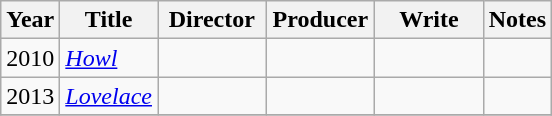<table class="wikitable">
<tr>
<th style="width:26px;">Year</th>
<th>Title</th>
<th width=65>Director</th>
<th width=65>Producer</th>
<th width=65>Write</th>
<th>Notes</th>
</tr>
<tr>
<td>2010</td>
<td><em><a href='#'>Howl</a></em></td>
<td></td>
<td></td>
<td></td>
<td></td>
</tr>
<tr>
<td>2013</td>
<td><em><a href='#'>Lovelace</a></em></td>
<td></td>
<td></td>
<td></td>
<td></td>
</tr>
<tr>
</tr>
</table>
